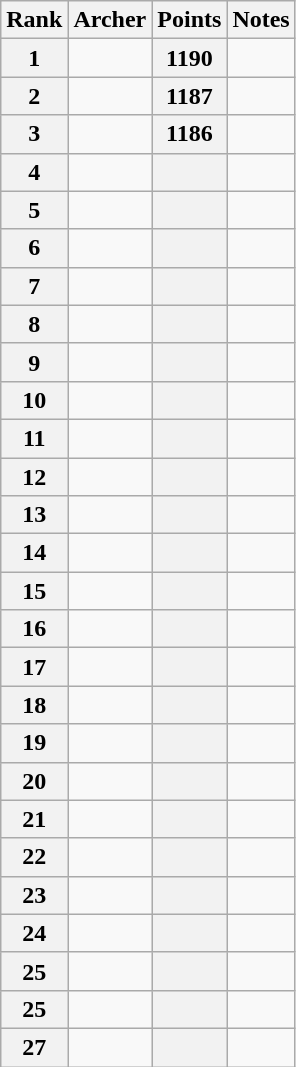<table class=wikitable>
<tr>
<th>Rank</th>
<th>Archer</th>
<th>Points</th>
<th>Notes</th>
</tr>
<tr>
<th>1</th>
<td></td>
<th>1190</th>
<td></td>
</tr>
<tr>
<th>2</th>
<td></td>
<th>1187</th>
<td></td>
</tr>
<tr>
<th>3</th>
<td></td>
<th>1186</th>
<td></td>
</tr>
<tr>
<th>4</th>
<td></td>
<th></th>
<td></td>
</tr>
<tr>
<th>5</th>
<td></td>
<th></th>
<td></td>
</tr>
<tr>
<th>6</th>
<td></td>
<th></th>
<td></td>
</tr>
<tr>
<th>7</th>
<td></td>
<th></th>
<td></td>
</tr>
<tr>
<th>8</th>
<td></td>
<th></th>
<td></td>
</tr>
<tr>
<th>9</th>
<td></td>
<th></th>
<td></td>
</tr>
<tr>
<th>10</th>
<td></td>
<th></th>
<td></td>
</tr>
<tr>
<th>11</th>
<td></td>
<th></th>
<td></td>
</tr>
<tr>
<th>12</th>
<td></td>
<th></th>
<td></td>
</tr>
<tr>
<th>13</th>
<td></td>
<th></th>
<td></td>
</tr>
<tr>
<th>14</th>
<td></td>
<th></th>
<td></td>
</tr>
<tr>
<th>15</th>
<td></td>
<th></th>
<td></td>
</tr>
<tr>
<th>16</th>
<td></td>
<th></th>
<td></td>
</tr>
<tr>
<th>17</th>
<td></td>
<th></th>
<td></td>
</tr>
<tr>
<th>18</th>
<td></td>
<th></th>
<td></td>
</tr>
<tr>
<th>19</th>
<td></td>
<th></th>
<td></td>
</tr>
<tr>
<th>20</th>
<td></td>
<th></th>
<td></td>
</tr>
<tr>
<th>21</th>
<td></td>
<th></th>
<td></td>
</tr>
<tr>
<th>22</th>
<td></td>
<th></th>
<td></td>
</tr>
<tr>
<th>23</th>
<td></td>
<th></th>
<td></td>
</tr>
<tr>
<th>24</th>
<td></td>
<th></th>
<td></td>
</tr>
<tr>
<th>25</th>
<td></td>
<th></th>
<td></td>
</tr>
<tr>
<th>25</th>
<td></td>
<th></th>
<td></td>
</tr>
<tr>
<th>27</th>
<td></td>
<th></th>
<td></td>
</tr>
</table>
